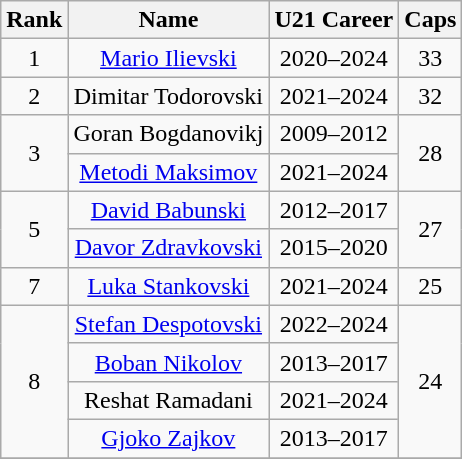<table class="wikitable sortable" style="text-align: center;">
<tr>
<th>Rank</th>
<th class="unsortable">Name</th>
<th class="unsortable">U21 Career</th>
<th>Caps</th>
</tr>
<tr>
<td>1</td>
<td><a href='#'>Mario Ilievski</a></td>
<td>2020–2024</td>
<td>33</td>
</tr>
<tr>
<td>2</td>
<td>Dimitar Todorovski</td>
<td>2021–2024</td>
<td>32</td>
</tr>
<tr>
<td rowspan="2">3</td>
<td>Goran Bogdanovikj</td>
<td>2009–2012</td>
<td rowspan="2">28</td>
</tr>
<tr>
<td><a href='#'>Metodi Maksimov</a></td>
<td>2021–2024</td>
</tr>
<tr>
<td rowspan="2">5</td>
<td><a href='#'>David Babunski</a></td>
<td>2012–2017</td>
<td rowspan="2">27</td>
</tr>
<tr>
<td><a href='#'>Davor Zdravkovski</a></td>
<td>2015–2020</td>
</tr>
<tr>
<td>7</td>
<td><a href='#'>Luka Stankovski</a></td>
<td>2021–2024</td>
<td>25</td>
</tr>
<tr>
<td rowspan="4">8</td>
<td><a href='#'>Stefan Despotovski</a></td>
<td>2022–2024</td>
<td rowspan="4">24</td>
</tr>
<tr>
<td><a href='#'>Boban Nikolov</a></td>
<td>2013–2017</td>
</tr>
<tr>
<td>Reshat Ramadani</td>
<td>2021–2024</td>
</tr>
<tr>
<td><a href='#'>Gjoko Zajkov</a></td>
<td>2013–2017</td>
</tr>
<tr>
</tr>
</table>
